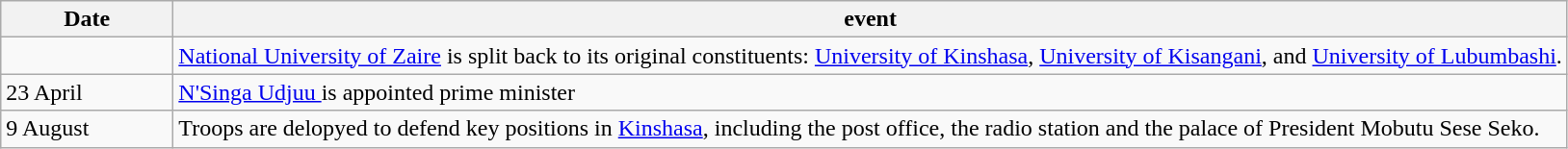<table class=wikitable>
<tr>
<th style="width:7em">Date</th>
<th>event</th>
</tr>
<tr>
<td></td>
<td><a href='#'>National University of Zaire</a> is split back to its original constituents:  <a href='#'>University of Kinshasa</a>, <a href='#'>University of Kisangani</a>, and <a href='#'>University of Lubumbashi</a>.</td>
</tr>
<tr>
<td>23 April</td>
<td><a href='#'>N'Singa Udjuu </a> is appointed prime minister</td>
</tr>
<tr>
<td>9 August</td>
<td>Troops are delopyed to defend key positions in <a href='#'>Kinshasa</a>, including the post office, the radio station and the palace of President Mobutu Sese Seko.</td>
</tr>
</table>
